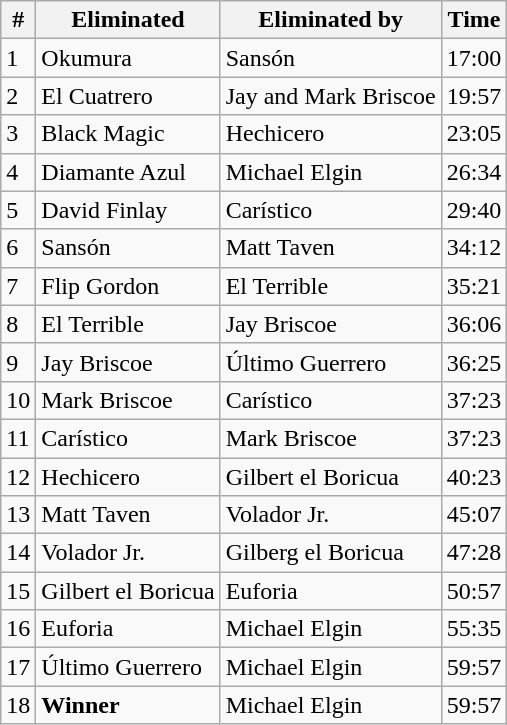<table class="wikitable sortable">
<tr>
<th>#</th>
<th>Eliminated</th>
<th>Eliminated by</th>
<th>Time</th>
</tr>
<tr>
<td>1</td>
<td>Okumura</td>
<td>Sansón</td>
<td>17:00</td>
</tr>
<tr>
<td>2</td>
<td>El Cuatrero</td>
<td>Jay and Mark Briscoe</td>
<td>19:57</td>
</tr>
<tr>
<td>3</td>
<td>Black Magic</td>
<td>Hechicero</td>
<td>23:05</td>
</tr>
<tr>
<td>4</td>
<td>Diamante Azul</td>
<td>Michael Elgin</td>
<td>26:34</td>
</tr>
<tr>
<td>5</td>
<td>David Finlay</td>
<td>Carístico</td>
<td>29:40</td>
</tr>
<tr>
<td>6</td>
<td>Sansón</td>
<td>Matt Taven</td>
<td>34:12</td>
</tr>
<tr>
<td>7</td>
<td>Flip Gordon</td>
<td>El Terrible</td>
<td>35:21</td>
</tr>
<tr>
<td>8</td>
<td>El Terrible</td>
<td>Jay Briscoe</td>
<td>36:06</td>
</tr>
<tr>
<td>9</td>
<td>Jay Briscoe</td>
<td>Último Guerrero</td>
<td>36:25</td>
</tr>
<tr>
<td>10</td>
<td>Mark Briscoe</td>
<td>Carístico</td>
<td>37:23</td>
</tr>
<tr>
<td>11</td>
<td>Carístico</td>
<td>Mark Briscoe</td>
<td>37:23</td>
</tr>
<tr>
<td>12</td>
<td>Hechicero</td>
<td>Gilbert el Boricua</td>
<td>40:23</td>
</tr>
<tr>
<td>13</td>
<td>Matt Taven</td>
<td>Volador Jr.</td>
<td>45:07</td>
</tr>
<tr>
<td>14</td>
<td>Volador Jr.</td>
<td>Gilberg el Boricua</td>
<td>47:28</td>
</tr>
<tr>
<td>15</td>
<td>Gilbert el Boricua</td>
<td>Euforia</td>
<td>50:57</td>
</tr>
<tr>
<td>16</td>
<td>Euforia</td>
<td>Michael Elgin</td>
<td>55:35</td>
</tr>
<tr>
<td>17</td>
<td>Último Guerrero</td>
<td>Michael Elgin</td>
<td>59:57</td>
</tr>
<tr>
<td>18</td>
<td><strong>Winner</strong></td>
<td>Michael Elgin</td>
<td>59:57</td>
</tr>
</table>
